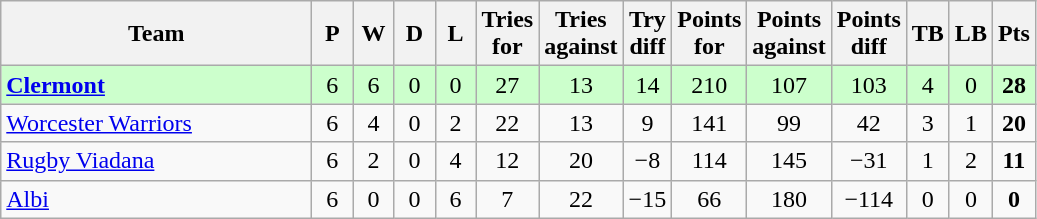<table class="wikitable" style="text-align: center;">
<tr>
<th width="200">Team</th>
<th width="20">P</th>
<th width="20">W</th>
<th width="20">D</th>
<th width="20">L</th>
<th width="20">Tries for</th>
<th width="20">Tries against</th>
<th width="20">Try diff</th>
<th width="20">Points for</th>
<th width="20">Points against</th>
<th width="25">Points diff</th>
<th width="20">TB</th>
<th width="20">LB</th>
<th width="20">Pts</th>
</tr>
<tr bgcolor="#ccffcc">
<td align="left"> <strong><a href='#'>Clermont</a></strong></td>
<td>6</td>
<td>6</td>
<td>0</td>
<td>0</td>
<td>27</td>
<td>13</td>
<td>14</td>
<td>210</td>
<td>107</td>
<td>103</td>
<td>4</td>
<td>0</td>
<td><strong>28</strong></td>
</tr>
<tr>
<td align="left"> <a href='#'>Worcester Warriors</a></td>
<td>6</td>
<td>4</td>
<td>0</td>
<td>2</td>
<td>22</td>
<td>13</td>
<td>9</td>
<td>141</td>
<td>99</td>
<td>42</td>
<td>3</td>
<td>1</td>
<td><strong>20</strong></td>
</tr>
<tr>
<td align="left"> <a href='#'>Rugby Viadana</a></td>
<td>6</td>
<td>2</td>
<td>0</td>
<td>4</td>
<td>12</td>
<td>20</td>
<td>−8</td>
<td>114</td>
<td>145</td>
<td>−31</td>
<td>1</td>
<td>2</td>
<td><strong>11</strong></td>
</tr>
<tr>
<td align="left"> <a href='#'>Albi</a></td>
<td>6</td>
<td>0</td>
<td>0</td>
<td>6</td>
<td>7</td>
<td>22</td>
<td>−15</td>
<td>66</td>
<td>180</td>
<td>−114</td>
<td>0</td>
<td>0</td>
<td><strong>0</strong></td>
</tr>
</table>
